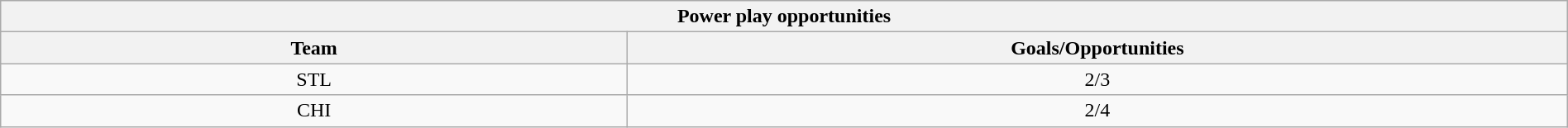<table class="wikitable" style="width:100%;text-align: center;">
<tr>
<th colspan=2>Power play opportunities</th>
</tr>
<tr>
<th style="width:40%;">Team</th>
<th style="width:60%;">Goals/Opportunities</th>
</tr>
<tr>
<td>STL</td>
<td>2/3</td>
</tr>
<tr>
<td>CHI</td>
<td>2/4</td>
</tr>
</table>
